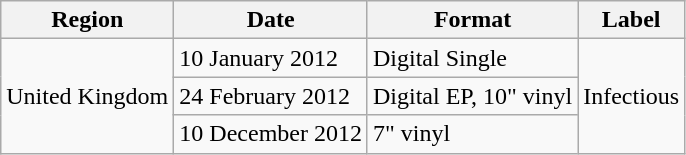<table class=wikitable>
<tr>
<th scope="col">Region</th>
<th scope="col">Date</th>
<th scope="col">Format</th>
<th scope="col">Label</th>
</tr>
<tr>
<td rowspan="3">United Kingdom</td>
<td>10 January 2012</td>
<td>Digital Single</td>
<td rowspan="3">Infectious</td>
</tr>
<tr>
<td>24 February 2012</td>
<td>Digital EP, 10" vinyl</td>
</tr>
<tr>
<td>10 December 2012</td>
<td>7" vinyl</td>
</tr>
</table>
